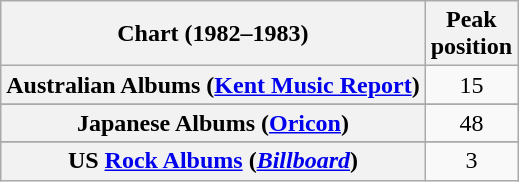<table class="wikitable sortable plainrowheaders" style="text-align:center">
<tr>
<th scope="col">Chart (1982–1983)</th>
<th scope="col">Peak<br>position</th>
</tr>
<tr>
<th scope="row">Australian Albums (<a href='#'>Kent Music Report</a>)</th>
<td>15</td>
</tr>
<tr>
</tr>
<tr>
<th scope="row">Japanese Albums (<a href='#'>Oricon</a>)</th>
<td>48</td>
</tr>
<tr>
</tr>
<tr>
</tr>
<tr>
</tr>
<tr>
</tr>
<tr>
<th scope="row">US <a href='#'>Rock Albums</a> (<em><a href='#'>Billboard</a></em>)</th>
<td>3</td>
</tr>
</table>
